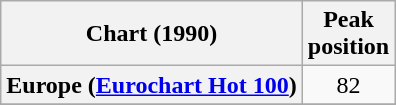<table class="wikitable sortable plainrowheaders" style="text-align:center">
<tr>
<th>Chart (1990)</th>
<th>Peak<br>position</th>
</tr>
<tr>
<th scope="row">Europe (<a href='#'>Eurochart Hot 100</a>)</th>
<td>82</td>
</tr>
<tr>
</tr>
<tr>
</tr>
</table>
